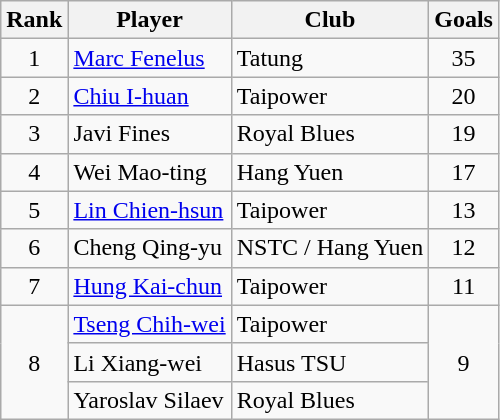<table class="wikitable" style="text-align:center">
<tr>
<th>Rank</th>
<th>Player</th>
<th>Club</th>
<th>Goals</th>
</tr>
<tr>
<td>1</td>
<td align="left"> <a href='#'>Marc Fenelus</a></td>
<td align="left">Tatung</td>
<td>35</td>
</tr>
<tr>
<td>2</td>
<td align="left"> <a href='#'>Chiu I-huan</a></td>
<td align="left">Taipower</td>
<td>20</td>
</tr>
<tr>
<td>3</td>
<td align="left"> Javi Fines</td>
<td align="left">Royal Blues</td>
<td>19</td>
</tr>
<tr>
<td>4</td>
<td align="left"> Wei Mao-ting</td>
<td align="left">Hang Yuen</td>
<td>17</td>
</tr>
<tr>
<td>5</td>
<td align="left"> <a href='#'>Lin Chien-hsun</a></td>
<td align="left">Taipower</td>
<td>13</td>
</tr>
<tr>
<td>6</td>
<td align="left"> Cheng Qing-yu</td>
<td align="left">NSTC / Hang Yuen</td>
<td>12</td>
</tr>
<tr>
<td>7</td>
<td align="left"> <a href='#'>Hung Kai-chun</a></td>
<td align="left">Taipower</td>
<td>11</td>
</tr>
<tr>
<td rowspan="3">8</td>
<td align="left"> <a href='#'>Tseng Chih-wei</a></td>
<td align="left">Taipower</td>
<td rowspan="3">9</td>
</tr>
<tr>
<td align="left"> Li Xiang-wei</td>
<td align="left">Hasus TSU</td>
</tr>
<tr>
<td align="left"> Yaroslav Silaev</td>
<td align="left">Royal Blues</td>
</tr>
</table>
